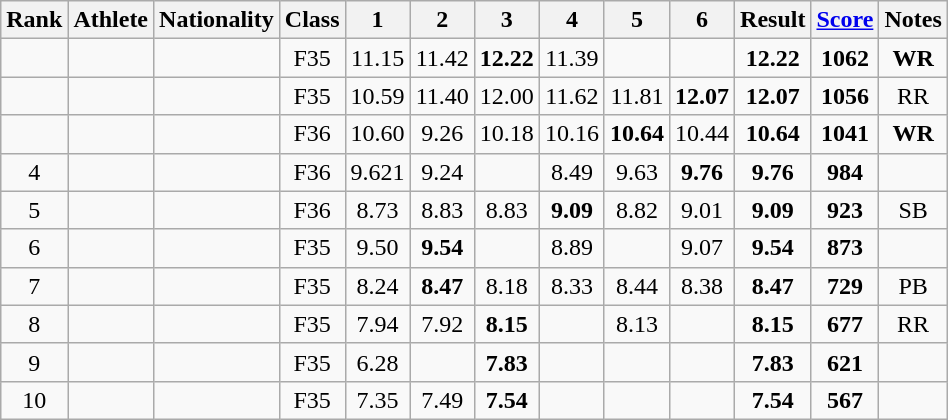<table class="wikitable sortable" style="text-align:center">
<tr>
<th>Rank</th>
<th>Athlete</th>
<th>Nationality</th>
<th>Class</th>
<th width="25">1</th>
<th width="25">2</th>
<th width="25">3</th>
<th width="25">4</th>
<th width="25">5</th>
<th width="25">6</th>
<th>Result</th>
<th><a href='#'>Score</a></th>
<th>Notes</th>
</tr>
<tr>
<td></td>
<td align=left></td>
<td align="left"></td>
<td>F35</td>
<td>11.15</td>
<td>11.42</td>
<td><strong>12.22</strong></td>
<td>11.39</td>
<td></td>
<td></td>
<td><strong>12.22</strong></td>
<td><strong>1062</strong></td>
<td><strong>WR</strong></td>
</tr>
<tr>
<td></td>
<td align=left></td>
<td align="left"></td>
<td>F35</td>
<td>10.59</td>
<td>11.40</td>
<td>12.00</td>
<td>11.62</td>
<td>11.81</td>
<td><strong>12.07</strong></td>
<td><strong>12.07</strong></td>
<td><strong>1056</strong></td>
<td>RR</td>
</tr>
<tr>
<td></td>
<td align=left></td>
<td align="left"></td>
<td>F36</td>
<td>10.60</td>
<td>9.26</td>
<td>10.18</td>
<td>10.16</td>
<td><strong>10.64</strong></td>
<td>10.44</td>
<td><strong>10.64</strong></td>
<td><strong>1041</strong></td>
<td><strong>WR</strong></td>
</tr>
<tr>
<td>4</td>
<td align=left></td>
<td align="left"></td>
<td>F36</td>
<td>9.621</td>
<td>9.24</td>
<td></td>
<td>8.49</td>
<td>9.63</td>
<td><strong>9.76</strong></td>
<td><strong>9.76</strong></td>
<td><strong>984</strong></td>
<td></td>
</tr>
<tr>
<td>5</td>
<td align=left></td>
<td align="left"></td>
<td>F36</td>
<td>8.73</td>
<td>8.83</td>
<td>8.83</td>
<td><strong>9.09</strong></td>
<td>8.82</td>
<td>9.01</td>
<td><strong>9.09</strong></td>
<td><strong>923</strong></td>
<td>SB</td>
</tr>
<tr>
<td>6</td>
<td align=left></td>
<td align="left"></td>
<td>F35</td>
<td>9.50</td>
<td><strong>9.54</strong></td>
<td></td>
<td>8.89</td>
<td></td>
<td>9.07</td>
<td><strong>9.54</strong></td>
<td><strong>873</strong></td>
<td></td>
</tr>
<tr>
<td>7</td>
<td align=left></td>
<td align="left"></td>
<td>F35</td>
<td>8.24</td>
<td><strong>8.47</strong></td>
<td>8.18</td>
<td>8.33</td>
<td>8.44</td>
<td>8.38</td>
<td><strong>8.47</strong></td>
<td><strong>729</strong></td>
<td>PB</td>
</tr>
<tr>
<td>8</td>
<td align=left></td>
<td align="left"></td>
<td>F35</td>
<td>7.94</td>
<td>7.92</td>
<td><strong>8.15</strong></td>
<td></td>
<td>8.13</td>
<td></td>
<td><strong>8.15</strong></td>
<td><strong>677</strong></td>
<td>RR</td>
</tr>
<tr>
<td>9</td>
<td align=left></td>
<td align="left"></td>
<td>F35</td>
<td>6.28</td>
<td></td>
<td><strong>7.83</strong></td>
<td></td>
<td></td>
<td></td>
<td><strong>7.83</strong></td>
<td><strong>621</strong></td>
<td></td>
</tr>
<tr>
<td>10</td>
<td align=left></td>
<td align="left"></td>
<td>F35</td>
<td>7.35</td>
<td>7.49</td>
<td><strong>7.54</strong></td>
<td></td>
<td></td>
<td></td>
<td><strong>7.54</strong></td>
<td><strong>567</strong></td>
<td></td>
</tr>
</table>
